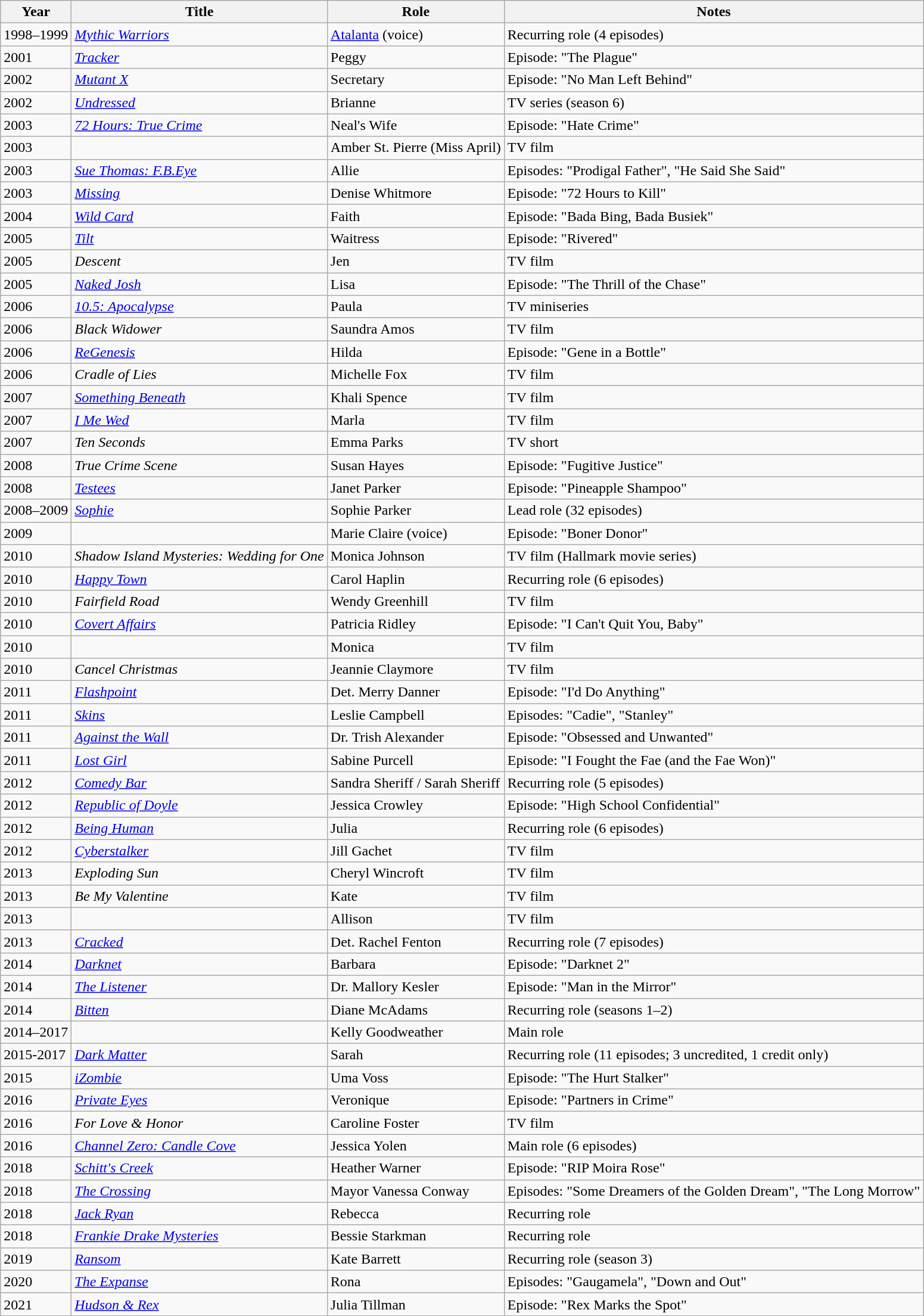<table class="wikitable sortable">
<tr>
<th>Year</th>
<th>Title</th>
<th>Role</th>
<th class="unsortable">Notes</th>
</tr>
<tr>
<td>1998–1999</td>
<td><em><a href='#'>Mythic Warriors</a></em></td>
<td><a href='#'>Atalanta</a> (voice)</td>
<td>Recurring role (4 episodes)</td>
</tr>
<tr>
<td>2001</td>
<td><em><a href='#'>Tracker</a></em></td>
<td>Peggy</td>
<td>Episode: "The Plague"</td>
</tr>
<tr>
<td>2002</td>
<td><em><a href='#'>Mutant X</a></em></td>
<td>Secretary</td>
<td>Episode: "No Man Left Behind"</td>
</tr>
<tr>
<td>2002</td>
<td><em><a href='#'>Undressed</a></em></td>
<td>Brianne</td>
<td>TV series (season 6)</td>
</tr>
<tr>
<td>2003</td>
<td><em><a href='#'>72 Hours: True Crime</a></em></td>
<td>Neal's Wife</td>
<td>Episode: "Hate Crime"</td>
</tr>
<tr>
<td>2003</td>
<td><em></em></td>
<td>Amber St. Pierre (Miss April)</td>
<td>TV film</td>
</tr>
<tr>
<td>2003</td>
<td><em><a href='#'>Sue Thomas: F.B.Eye</a></em></td>
<td>Allie</td>
<td>Episodes: "Prodigal Father", "He Said She Said"</td>
</tr>
<tr>
<td>2003</td>
<td><em><a href='#'>Missing</a></em></td>
<td>Denise Whitmore</td>
<td>Episode: "72 Hours to Kill"</td>
</tr>
<tr>
<td>2004</td>
<td><em><a href='#'>Wild Card</a></em></td>
<td>Faith</td>
<td>Episode: "Bada Bing, Bada Busiek"</td>
</tr>
<tr>
<td>2005</td>
<td><em><a href='#'>Tilt</a></em></td>
<td>Waitress</td>
<td>Episode: "Rivered"</td>
</tr>
<tr>
<td>2005</td>
<td><em>Descent</em></td>
<td>Jen</td>
<td>TV film</td>
</tr>
<tr>
<td>2005</td>
<td><em><a href='#'>Naked Josh</a></em></td>
<td>Lisa</td>
<td>Episode: "The Thrill of the Chase"</td>
</tr>
<tr>
<td>2006</td>
<td><em><a href='#'>10.5: Apocalypse</a></em></td>
<td>Paula</td>
<td>TV miniseries</td>
</tr>
<tr>
<td>2006</td>
<td><em>Black Widower</em></td>
<td>Saundra Amos</td>
<td>TV film</td>
</tr>
<tr>
<td>2006</td>
<td><em><a href='#'>ReGenesis</a></em></td>
<td>Hilda</td>
<td>Episode: "Gene in a Bottle"</td>
</tr>
<tr>
<td>2006</td>
<td><em>Cradle of Lies</em></td>
<td>Michelle Fox</td>
<td>TV film</td>
</tr>
<tr>
<td>2007</td>
<td><em><a href='#'>Something Beneath</a></em></td>
<td>Khali Spence</td>
<td>TV film</td>
</tr>
<tr>
<td>2007</td>
<td><em><a href='#'>I Me Wed</a></em></td>
<td>Marla</td>
<td>TV film</td>
</tr>
<tr>
<td>2007</td>
<td><em>Ten Seconds</em></td>
<td>Emma Parks</td>
<td>TV short</td>
</tr>
<tr>
<td>2008</td>
<td><em>True Crime Scene</em></td>
<td>Susan Hayes</td>
<td>Episode: "Fugitive Justice"</td>
</tr>
<tr>
<td>2008</td>
<td><em><a href='#'>Testees</a></em></td>
<td>Janet Parker</td>
<td>Episode: "Pineapple Shampoo"</td>
</tr>
<tr>
<td>2008–2009</td>
<td><em><a href='#'>Sophie</a></em></td>
<td>Sophie Parker</td>
<td>Lead role (32 episodes)</td>
</tr>
<tr>
<td>2009</td>
<td><em></em></td>
<td>Marie Claire (voice)</td>
<td>Episode: "Boner Donor"</td>
</tr>
<tr>
<td>2010</td>
<td><em>Shadow Island Mysteries: Wedding for One</em></td>
<td>Monica Johnson</td>
<td>TV film (Hallmark movie series)</td>
</tr>
<tr>
<td>2010</td>
<td><em><a href='#'>Happy Town</a></em></td>
<td>Carol Haplin</td>
<td>Recurring role (6 episodes)</td>
</tr>
<tr>
<td>2010</td>
<td><em>Fairfield Road</em></td>
<td>Wendy Greenhill</td>
<td>TV film</td>
</tr>
<tr>
<td>2010</td>
<td><em><a href='#'>Covert Affairs</a></em></td>
<td>Patricia Ridley</td>
<td>Episode: "I Can't Quit You, Baby"</td>
</tr>
<tr>
<td>2010</td>
<td><em></em></td>
<td>Monica</td>
<td>TV film</td>
</tr>
<tr>
<td>2010</td>
<td><em>Cancel Christmas</em></td>
<td>Jeannie Claymore</td>
<td>TV film</td>
</tr>
<tr>
<td>2011</td>
<td><em><a href='#'>Flashpoint</a></em></td>
<td>Det. Merry Danner</td>
<td>Episode: "I'd Do Anything"</td>
</tr>
<tr>
<td>2011</td>
<td><em><a href='#'>Skins</a></em></td>
<td>Leslie Campbell</td>
<td>Episodes: "Cadie", "Stanley"</td>
</tr>
<tr>
<td>2011</td>
<td><em><a href='#'>Against the Wall</a></em></td>
<td>Dr. Trish Alexander</td>
<td>Episode: "Obsessed and Unwanted"</td>
</tr>
<tr>
<td>2011</td>
<td><em><a href='#'>Lost Girl</a></em></td>
<td>Sabine Purcell</td>
<td>Episode: "I Fought the Fae (and the Fae Won)"</td>
</tr>
<tr>
<td>2012</td>
<td><em><a href='#'>Comedy Bar</a></em></td>
<td>Sandra Sheriff / Sarah Sheriff</td>
<td>Recurring role (5 episodes)</td>
</tr>
<tr>
<td>2012</td>
<td><em><a href='#'>Republic of Doyle</a></em></td>
<td>Jessica Crowley</td>
<td>Episode: "High School Confidential"</td>
</tr>
<tr>
<td>2012</td>
<td><em><a href='#'>Being Human</a></em></td>
<td>Julia</td>
<td>Recurring role (6 episodes)</td>
</tr>
<tr>
<td>2012</td>
<td><em><a href='#'>Cyberstalker</a></em></td>
<td>Jill Gachet</td>
<td>TV film</td>
</tr>
<tr>
<td>2013</td>
<td><em>Exploding Sun</em></td>
<td>Cheryl Wincroft</td>
<td>TV film</td>
</tr>
<tr>
<td>2013</td>
<td><em>Be My Valentine</em></td>
<td>Kate</td>
<td>TV film</td>
</tr>
<tr>
<td>2013</td>
<td><em></em></td>
<td>Allison</td>
<td>TV film</td>
</tr>
<tr>
<td>2013</td>
<td><em><a href='#'>Cracked</a></em></td>
<td>Det. Rachel Fenton</td>
<td>Recurring role (7 episodes)</td>
</tr>
<tr>
<td>2014</td>
<td><em><a href='#'>Darknet</a></em></td>
<td>Barbara</td>
<td>Episode: "Darknet 2"</td>
</tr>
<tr>
<td>2014</td>
<td data-sort-value="Listener, The"><em><a href='#'>The Listener</a></em></td>
<td>Dr. Mallory Kesler</td>
<td>Episode: "Man in the Mirror"</td>
</tr>
<tr>
<td>2014</td>
<td><em><a href='#'>Bitten</a></em></td>
<td>Diane McAdams</td>
<td>Recurring role (seasons 1–2)</td>
</tr>
<tr>
<td>2014–2017</td>
<td><em></em></td>
<td>Kelly Goodweather</td>
<td>Main role</td>
</tr>
<tr>
<td>2015-2017</td>
<td><em><a href='#'>Dark Matter</a></em></td>
<td>Sarah</td>
<td>Recurring role (11 episodes; 3 uncredited, 1 credit only)</td>
</tr>
<tr>
<td>2015</td>
<td><em><a href='#'>iZombie</a></em></td>
<td>Uma Voss</td>
<td>Episode: "The Hurt Stalker"</td>
</tr>
<tr>
<td>2016</td>
<td><em><a href='#'>Private Eyes</a></em></td>
<td>Veronique</td>
<td>Episode: "Partners in Crime"</td>
</tr>
<tr>
<td>2016</td>
<td><em>For Love & Honor</em></td>
<td>Caroline Foster</td>
<td>TV film</td>
</tr>
<tr>
<td>2016</td>
<td><em><a href='#'>Channel Zero: Candle Cove</a></em></td>
<td>Jessica Yolen</td>
<td>Main role (6 episodes)</td>
</tr>
<tr>
<td>2018</td>
<td><em><a href='#'>Schitt's Creek</a></em></td>
<td>Heather Warner</td>
<td>Episode: "RIP Moira Rose"</td>
</tr>
<tr>
<td>2018</td>
<td data-sort-value="Crossing, The"><em><a href='#'>The Crossing</a></em></td>
<td>Mayor Vanessa Conway</td>
<td>Episodes: "Some Dreamers of the Golden Dream", "The Long Morrow"</td>
</tr>
<tr>
<td>2018</td>
<td><em><a href='#'>Jack Ryan</a></em></td>
<td>Rebecca</td>
<td>Recurring role</td>
</tr>
<tr>
<td>2018</td>
<td><em><a href='#'>Frankie Drake Mysteries</a></em></td>
<td>Bessie Starkman</td>
<td>Recurring role</td>
</tr>
<tr>
<td>2019</td>
<td><em><a href='#'>Ransom</a></em></td>
<td>Kate Barrett</td>
<td>Recurring role (season 3)</td>
</tr>
<tr>
<td>2020</td>
<td data-sort-value="Expanse, The"><em><a href='#'>The Expanse</a></em></td>
<td>Rona</td>
<td>Episodes: "Gaugamela", "Down and Out"</td>
</tr>
<tr>
<td>2021</td>
<td><em><a href='#'>Hudson & Rex</a></em></td>
<td>Julia Tillman</td>
<td>Episode: "Rex Marks the Spot"</td>
</tr>
</table>
